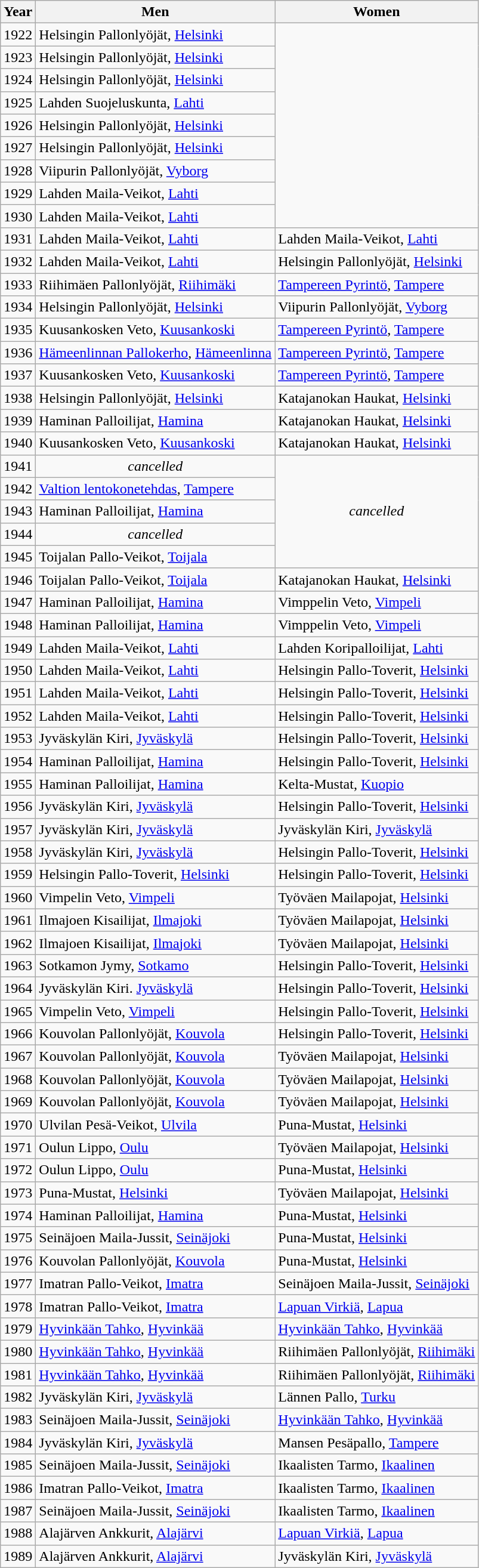<table class="wikitable">
<tr>
<th>Year</th>
<th>Men</th>
<th>Women</th>
</tr>
<tr>
<td>1922</td>
<td>Helsingin Pallonlyöjät, <a href='#'>Helsinki</a></td>
<td rowspan="9"></td>
</tr>
<tr>
<td>1923</td>
<td>Helsingin Pallonlyöjät, <a href='#'>Helsinki</a></td>
</tr>
<tr>
<td>1924</td>
<td>Helsingin Pallonlyöjät, <a href='#'>Helsinki</a></td>
</tr>
<tr>
<td>1925</td>
<td>Lahden Suojeluskunta, <a href='#'>Lahti</a></td>
</tr>
<tr>
<td>1926</td>
<td>Helsingin Pallonlyöjät, <a href='#'>Helsinki</a></td>
</tr>
<tr>
<td>1927</td>
<td>Helsingin Pallonlyöjät, <a href='#'>Helsinki</a></td>
</tr>
<tr>
<td>1928</td>
<td>Viipurin Pallonlyöjät, <a href='#'>Vyborg</a></td>
</tr>
<tr>
<td>1929</td>
<td>Lahden Maila-Veikot, <a href='#'>Lahti</a></td>
</tr>
<tr>
<td>1930</td>
<td>Lahden Maila-Veikot, <a href='#'>Lahti</a></td>
</tr>
<tr>
<td>1931</td>
<td>Lahden Maila-Veikot, <a href='#'>Lahti</a></td>
<td>Lahden Maila-Veikot, <a href='#'>Lahti</a></td>
</tr>
<tr>
<td>1932</td>
<td>Lahden Maila-Veikot, <a href='#'>Lahti</a></td>
<td>Helsingin Pallonlyöjät, <a href='#'>Helsinki</a></td>
</tr>
<tr>
<td>1933</td>
<td>Riihimäen Pallonlyöjät, <a href='#'>Riihimäki</a></td>
<td><a href='#'>Tampereen Pyrintö</a>, <a href='#'>Tampere</a></td>
</tr>
<tr>
<td>1934</td>
<td>Helsingin Pallonlyöjät, <a href='#'>Helsinki</a></td>
<td>Viipurin Pallonlyöjät, <a href='#'>Vyborg</a></td>
</tr>
<tr>
<td>1935</td>
<td>Kuusankosken Veto, <a href='#'>Kuusankoski</a></td>
<td><a href='#'>Tampereen Pyrintö</a>, <a href='#'>Tampere</a></td>
</tr>
<tr>
<td>1936</td>
<td><a href='#'>Hämeenlinnan Pallokerho</a>, <a href='#'>Hämeenlinna</a></td>
<td><a href='#'>Tampereen Pyrintö</a>, <a href='#'>Tampere</a></td>
</tr>
<tr>
<td>1937</td>
<td>Kuusankosken Veto, <a href='#'>Kuusankoski</a></td>
<td><a href='#'>Tampereen Pyrintö</a>, <a href='#'>Tampere</a></td>
</tr>
<tr>
<td>1938</td>
<td>Helsingin Pallonlyöjät, <a href='#'>Helsinki</a></td>
<td>Katajanokan Haukat, <a href='#'>Helsinki</a></td>
</tr>
<tr>
<td>1939</td>
<td>Haminan Palloilijat, <a href='#'>Hamina</a></td>
<td>Katajanokan Haukat, <a href='#'>Helsinki</a></td>
</tr>
<tr>
<td>1940</td>
<td>Kuusankosken Veto, <a href='#'>Kuusankoski</a></td>
<td>Katajanokan Haukat, <a href='#'>Helsinki</a></td>
</tr>
<tr>
<td>1941</td>
<td align=center><em>cancelled</em></td>
<td rowspan="5" align=center><em>cancelled</em></td>
</tr>
<tr>
<td>1942</td>
<td><a href='#'>Valtion lentokonetehdas</a>, <a href='#'>Tampere</a></td>
</tr>
<tr>
<td>1943</td>
<td>Haminan Palloilijat, <a href='#'>Hamina</a></td>
</tr>
<tr>
<td>1944</td>
<td align=center><em>cancelled</em></td>
</tr>
<tr>
<td>1945</td>
<td>Toijalan Pallo-Veikot, <a href='#'>Toijala</a></td>
</tr>
<tr>
<td>1946</td>
<td>Toijalan Pallo-Veikot, <a href='#'>Toijala</a></td>
<td>Katajanokan Haukat, <a href='#'>Helsinki</a></td>
</tr>
<tr>
<td>1947</td>
<td>Haminan Palloilijat, <a href='#'>Hamina</a></td>
<td>Vimppelin Veto, <a href='#'>Vimpeli</a></td>
</tr>
<tr>
<td>1948</td>
<td>Haminan Palloilijat, <a href='#'>Hamina</a></td>
<td>Vimppelin Veto, <a href='#'>Vimpeli</a></td>
</tr>
<tr>
<td>1949</td>
<td>Lahden Maila-Veikot, <a href='#'>Lahti</a></td>
<td>Lahden Koripalloilijat, <a href='#'>Lahti</a></td>
</tr>
<tr>
<td>1950</td>
<td>Lahden Maila-Veikot, <a href='#'>Lahti</a></td>
<td>Helsingin Pallo-Toverit, <a href='#'>Helsinki</a></td>
</tr>
<tr>
<td>1951</td>
<td>Lahden Maila-Veikot, <a href='#'>Lahti</a></td>
<td>Helsingin Pallo-Toverit, <a href='#'>Helsinki</a></td>
</tr>
<tr>
<td>1952</td>
<td>Lahden Maila-Veikot, <a href='#'>Lahti</a></td>
<td>Helsingin Pallo-Toverit, <a href='#'>Helsinki</a></td>
</tr>
<tr>
<td>1953</td>
<td>Jyväskylän Kiri, <a href='#'>Jyväskylä</a></td>
<td>Helsingin Pallo-Toverit, <a href='#'>Helsinki</a></td>
</tr>
<tr>
<td>1954</td>
<td>Haminan Palloilijat, <a href='#'>Hamina</a></td>
<td>Helsingin Pallo-Toverit, <a href='#'>Helsinki</a></td>
</tr>
<tr>
<td>1955</td>
<td>Haminan Palloilijat, <a href='#'>Hamina</a></td>
<td>Kelta-Mustat, <a href='#'>Kuopio</a></td>
</tr>
<tr>
<td>1956</td>
<td>Jyväskylän Kiri, <a href='#'>Jyväskylä</a></td>
<td>Helsingin Pallo-Toverit, <a href='#'>Helsinki</a></td>
</tr>
<tr>
<td>1957</td>
<td>Jyväskylän Kiri, <a href='#'>Jyväskylä</a></td>
<td>Jyväskylän Kiri, <a href='#'>Jyväskylä</a></td>
</tr>
<tr>
<td>1958</td>
<td>Jyväskylän Kiri, <a href='#'>Jyväskylä</a></td>
<td>Helsingin Pallo-Toverit, <a href='#'>Helsinki</a></td>
</tr>
<tr>
<td>1959</td>
<td>Helsingin Pallo-Toverit, <a href='#'>Helsinki</a></td>
<td>Helsingin Pallo-Toverit, <a href='#'>Helsinki</a></td>
</tr>
<tr>
<td>1960</td>
<td>Vimpelin Veto, <a href='#'>Vimpeli</a></td>
<td>Työväen Mailapojat, <a href='#'>Helsinki</a></td>
</tr>
<tr>
<td>1961</td>
<td>Ilmajoen Kisailijat, <a href='#'>Ilmajoki</a></td>
<td>Työväen Mailapojat, <a href='#'>Helsinki</a></td>
</tr>
<tr>
<td>1962</td>
<td>Ilmajoen Kisailijat, <a href='#'>Ilmajoki</a></td>
<td>Työväen Mailapojat, <a href='#'>Helsinki</a></td>
</tr>
<tr>
<td>1963</td>
<td>Sotkamon Jymy, <a href='#'>Sotkamo</a></td>
<td>Helsingin Pallo-Toverit, <a href='#'>Helsinki</a></td>
</tr>
<tr>
<td>1964</td>
<td>Jyväskylän Kiri. <a href='#'>Jyväskylä</a></td>
<td>Helsingin Pallo-Toverit, <a href='#'>Helsinki</a></td>
</tr>
<tr>
<td>1965</td>
<td>Vimpelin Veto, <a href='#'>Vimpeli</a></td>
<td>Helsingin Pallo-Toverit, <a href='#'>Helsinki</a></td>
</tr>
<tr>
<td>1966</td>
<td>Kouvolan Pallonlyöjät, <a href='#'>Kouvola</a></td>
<td>Helsingin Pallo-Toverit, <a href='#'>Helsinki</a></td>
</tr>
<tr>
<td>1967</td>
<td>Kouvolan Pallonlyöjät, <a href='#'>Kouvola</a></td>
<td>Työväen Mailapojat, <a href='#'>Helsinki</a></td>
</tr>
<tr>
<td>1968</td>
<td>Kouvolan Pallonlyöjät, <a href='#'>Kouvola</a></td>
<td>Työväen Mailapojat, <a href='#'>Helsinki</a></td>
</tr>
<tr>
<td>1969</td>
<td>Kouvolan Pallonlyöjät, <a href='#'>Kouvola</a></td>
<td>Työväen Mailapojat, <a href='#'>Helsinki</a></td>
</tr>
<tr>
<td>1970</td>
<td>Ulvilan Pesä-Veikot, <a href='#'>Ulvila</a></td>
<td>Puna-Mustat, <a href='#'>Helsinki</a></td>
</tr>
<tr>
<td>1971</td>
<td>Oulun Lippo, <a href='#'>Oulu</a></td>
<td>Työväen Mailapojat, <a href='#'>Helsinki</a></td>
</tr>
<tr>
<td>1972</td>
<td>Oulun Lippo, <a href='#'>Oulu</a></td>
<td>Puna-Mustat, <a href='#'>Helsinki</a></td>
</tr>
<tr>
<td>1973</td>
<td>Puna-Mustat, <a href='#'>Helsinki</a></td>
<td>Työväen Mailapojat, <a href='#'>Helsinki</a></td>
</tr>
<tr>
<td>1974</td>
<td>Haminan Palloilijat, <a href='#'>Hamina</a></td>
<td>Puna-Mustat, <a href='#'>Helsinki</a></td>
</tr>
<tr>
<td>1975</td>
<td>Seinäjoen Maila-Jussit, <a href='#'>Seinäjoki</a></td>
<td>Puna-Mustat, <a href='#'>Helsinki</a></td>
</tr>
<tr>
<td>1976</td>
<td>Kouvolan Pallonlyöjät, <a href='#'>Kouvola</a></td>
<td>Puna-Mustat, <a href='#'>Helsinki</a></td>
</tr>
<tr>
<td>1977</td>
<td>Imatran Pallo-Veikot, <a href='#'>Imatra</a></td>
<td>Seinäjoen Maila-Jussit, <a href='#'>Seinäjoki</a></td>
</tr>
<tr>
<td>1978</td>
<td>Imatran Pallo-Veikot, <a href='#'>Imatra</a></td>
<td><a href='#'>Lapuan Virkiä</a>, <a href='#'>Lapua</a></td>
</tr>
<tr>
<td>1979</td>
<td><a href='#'>Hyvinkään Tahko</a>, <a href='#'>Hyvinkää</a></td>
<td><a href='#'>Hyvinkään Tahko</a>, <a href='#'>Hyvinkää</a></td>
</tr>
<tr>
<td>1980</td>
<td><a href='#'>Hyvinkään Tahko</a>, <a href='#'>Hyvinkää</a></td>
<td>Riihimäen Pallonlyöjät, <a href='#'>Riihimäki</a></td>
</tr>
<tr>
<td>1981</td>
<td><a href='#'>Hyvinkään Tahko</a>, <a href='#'>Hyvinkää</a></td>
<td>Riihimäen Pallonlyöjät, <a href='#'>Riihimäki</a></td>
</tr>
<tr>
<td>1982</td>
<td>Jyväskylän Kiri, <a href='#'>Jyväskylä</a></td>
<td>Lännen Pallo, <a href='#'>Turku</a></td>
</tr>
<tr>
<td>1983</td>
<td>Seinäjoen Maila-Jussit, <a href='#'>Seinäjoki</a></td>
<td><a href='#'>Hyvinkään Tahko</a>, <a href='#'>Hyvinkää</a></td>
</tr>
<tr>
<td>1984</td>
<td>Jyväskylän Kiri, <a href='#'>Jyväskylä</a></td>
<td>Mansen Pesäpallo, <a href='#'>Tampere</a></td>
</tr>
<tr>
<td>1985</td>
<td>Seinäjoen Maila-Jussit, <a href='#'>Seinäjoki</a></td>
<td>Ikaalisten Tarmo, <a href='#'>Ikaalinen</a></td>
</tr>
<tr>
<td>1986</td>
<td>Imatran Pallo-Veikot, <a href='#'>Imatra</a></td>
<td>Ikaalisten Tarmo, <a href='#'>Ikaalinen</a></td>
</tr>
<tr>
<td>1987</td>
<td>Seinäjoen Maila-Jussit, <a href='#'>Seinäjoki</a></td>
<td>Ikaalisten Tarmo, <a href='#'>Ikaalinen</a></td>
</tr>
<tr>
<td>1988</td>
<td>Alajärven Ankkurit, <a href='#'>Alajärvi</a></td>
<td><a href='#'>Lapuan Virkiä</a>, <a href='#'>Lapua</a></td>
</tr>
<tr>
<td>1989</td>
<td>Alajärven Ankkurit, <a href='#'>Alajärvi</a></td>
<td>Jyväskylän Kiri, <a href='#'>Jyväskylä</a></td>
</tr>
</table>
